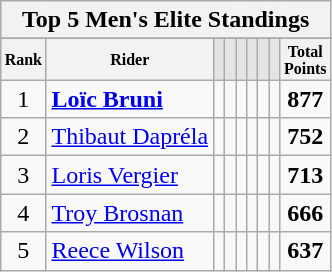<table class="wikitable sortable">
<tr>
<th colspan=27 align="center"><strong>Top 5 Men's Elite Standings</strong></th>
</tr>
<tr>
</tr>
<tr style="font-size:8pt;font-weight:bold">
<th align="center">Rank</th>
<th align="center">Rider</th>
<th class=unsortable style="background:#E5E4E2;"><small></small></th>
<th class=unsortable style="background:#E5E4E2;"><small></small></th>
<th class=unsortable style="background:#E5E4E2;"><small></small></th>
<th class=unsortable style="background:#E5E4E2;"><small></small></th>
<th class=unsortable style="background:#E5E4E2;"><small></small></th>
<th class=unsortable style="background:#E5E4E2;"><small></small></th>
<th align="center">Total<br>Points</th>
</tr>
<tr>
<td align=center>1</td>
<td> <strong><a href='#'>Loïc Bruni</a></strong></td>
<td align=center></td>
<td align=center></td>
<td align=center></td>
<td align=center></td>
<td align=center></td>
<td align=center></td>
<td align=center><strong>877</strong></td>
</tr>
<tr>
<td align=center>2</td>
<td> <a href='#'>Thibaut Dapréla</a></td>
<td align=center></td>
<td align=center></td>
<td align=center></td>
<td align=center></td>
<td align=center></td>
<td align=center></td>
<td align=center><strong>752</strong></td>
</tr>
<tr>
<td align=center>3</td>
<td> <a href='#'>Loris Vergier</a></td>
<td align=center></td>
<td align=center></td>
<td align=center></td>
<td align=center></td>
<td align=center></td>
<td align=center></td>
<td align=center><strong>713</strong></td>
</tr>
<tr>
<td align=center>4</td>
<td> <a href='#'>Troy Brosnan</a></td>
<td align=center></td>
<td align=center></td>
<td align=center></td>
<td align=center></td>
<td align=center></td>
<td align=center></td>
<td align=center><strong>666</strong></td>
</tr>
<tr>
<td align=center>5</td>
<td> <a href='#'>Reece Wilson</a></td>
<td align=center></td>
<td align=center></td>
<td align=center></td>
<td align=center></td>
<td align=center></td>
<td align=center></td>
<td align=center><strong>637</strong><br></td>
</tr>
</table>
